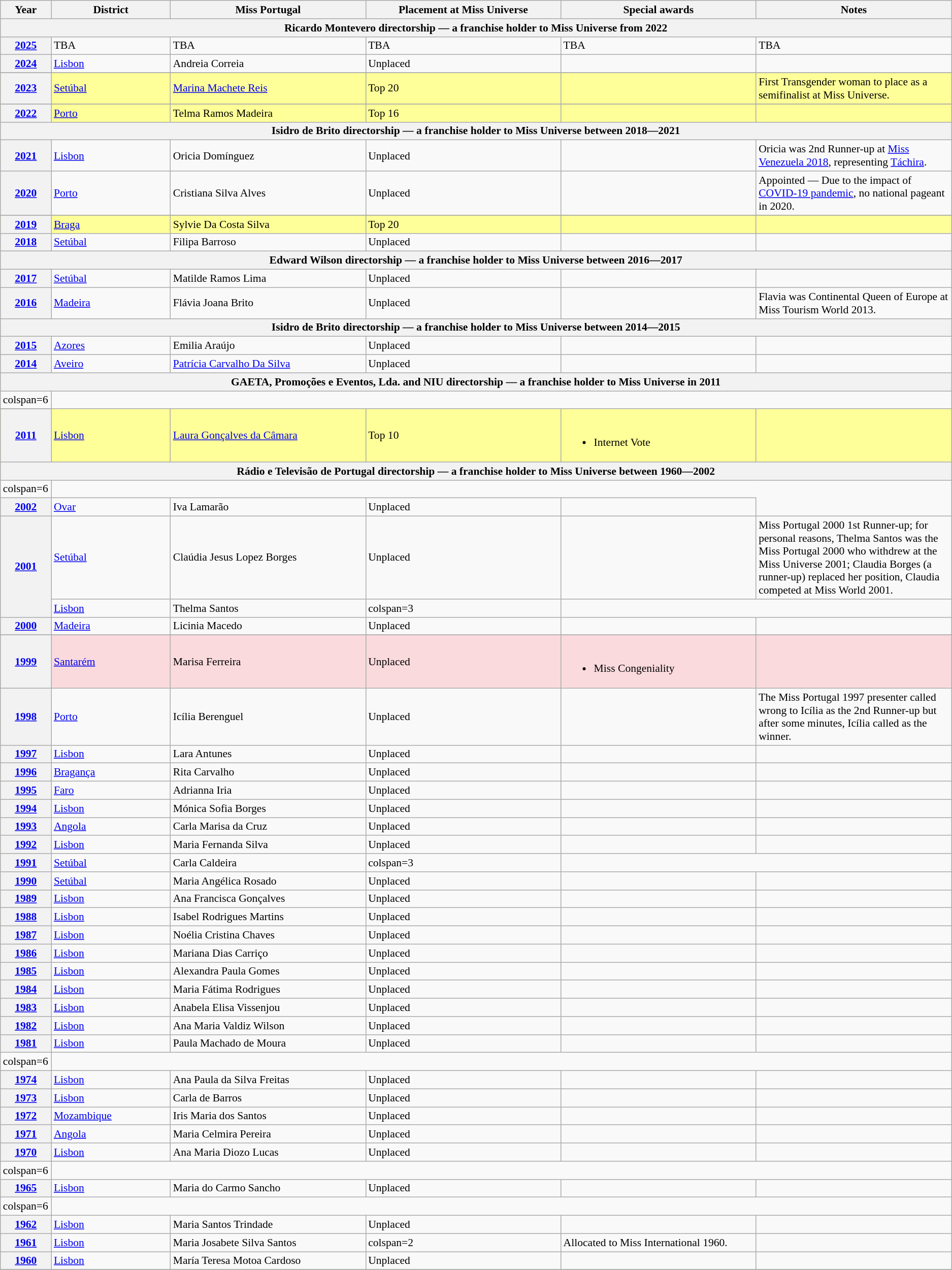<table class="wikitable " style="font-size: 90%;">
<tr>
<th width="60">Year</th>
<th width="150">District</th>
<th width="250">Miss Portugal</th>
<th width="250">Placement at Miss Universe</th>
<th width="250">Special awards</th>
<th width="250">Notes</th>
</tr>
<tr>
<th colspan="6">Ricardo Montevero directorship — a franchise holder to Miss Universe from 2022</th>
</tr>
<tr>
<th><a href='#'>2025</a></th>
<td>TBA</td>
<td>TBA</td>
<td>TBA</td>
<td>TBA</td>
<td>TBA</td>
</tr>
<tr>
<th><a href='#'>2024</a></th>
<td><a href='#'>Lisbon</a></td>
<td>Andreia Correia</td>
<td>Unplaced</td>
<td></td>
<td></td>
</tr>
<tr>
</tr>
<tr style="background-color:#FFFF99">
<th><a href='#'>2023</a></th>
<td><a href='#'>Setúbal</a></td>
<td><a href='#'>Marina Machete Reis</a></td>
<td>Top 20</td>
<td></td>
<td>First Transgender woman to place as a semifinalist at Miss Universe.</td>
</tr>
<tr>
</tr>
<tr style="background-color:#FFFF99">
<th><a href='#'>2022</a></th>
<td><a href='#'>Porto</a></td>
<td>Telma Ramos Madeira</td>
<td>Top 16</td>
<td></td>
<td></td>
</tr>
<tr>
<th colspan="6">Isidro de Brito directorship — a franchise holder to Miss Universe between 2018―2021</th>
</tr>
<tr>
<th><a href='#'>2021</a></th>
<td><a href='#'>Lisbon</a></td>
<td>Oricia Domínguez</td>
<td>Unplaced</td>
<td></td>
<td>Oricia was 2nd Runner-up at <a href='#'>Miss Venezuela 2018</a>, representing <a href='#'>Táchira</a>.</td>
</tr>
<tr>
<th><a href='#'>2020</a></th>
<td><a href='#'>Porto</a></td>
<td>Cristiana Silva Alves</td>
<td>Unplaced</td>
<td></td>
<td>Appointed — Due to the impact of <a href='#'>COVID-19 pandemic</a>, no national pageant in 2020.</td>
</tr>
<tr>
</tr>
<tr style="background-color:#FFFF99">
<th><a href='#'>2019</a></th>
<td><a href='#'>Braga</a></td>
<td>Sylvie Da Costa Silva</td>
<td>Top 20</td>
<td></td>
<td></td>
</tr>
<tr>
<th><a href='#'>2018</a></th>
<td><a href='#'>Setúbal</a></td>
<td>Filipa Barroso</td>
<td>Unplaced</td>
<td></td>
</tr>
<tr>
<th colspan="6">Edward Wilson directorship — a franchise holder to Miss Universe between 2016―2017</th>
</tr>
<tr>
<th><a href='#'>2017</a></th>
<td><a href='#'>Setúbal</a></td>
<td>Matilde Ramos Lima</td>
<td>Unplaced</td>
<td></td>
<td></td>
</tr>
<tr>
<th><a href='#'>2016</a></th>
<td><a href='#'>Madeira</a></td>
<td>Flávia Joana Brito</td>
<td>Unplaced</td>
<td></td>
<td>Flavia was Continental Queen of Europe at Miss Tourism World 2013.</td>
</tr>
<tr>
<th colspan="6">Isidro de Brito directorship — a franchise holder to Miss Universe between 2014―2015</th>
</tr>
<tr>
<th><a href='#'>2015</a></th>
<td><a href='#'>Azores</a></td>
<td>Emilia Araújo</td>
<td>Unplaced</td>
<td></td>
<td></td>
</tr>
<tr>
<th><a href='#'>2014</a></th>
<td><a href='#'>Aveiro</a></td>
<td><a href='#'>Patrícia Carvalho Da Silva</a></td>
<td>Unplaced</td>
<td></td>
<td></td>
</tr>
<tr>
<th colspan="6">GAETA, Promoções e Eventos, Lda. and NIU directorship — a franchise holder to Miss Universe in 2011</th>
</tr>
<tr>
<td>colspan=6 </td>
</tr>
<tr>
</tr>
<tr style="background-color:#FFFF99;">
<th><a href='#'>2011</a></th>
<td><a href='#'>Lisbon</a></td>
<td><a href='#'>Laura Gonçalves da Câmara</a></td>
<td>Top 10</td>
<td align="left"><br><ul><li>Internet Vote</li></ul></td>
<td></td>
</tr>
<tr>
<th colspan="6">Rádio e Televisão de Portugal directorship — a franchise holder to Miss Universe between 1960―2002</th>
</tr>
<tr>
<td>colspan=6 </td>
</tr>
<tr>
<th><a href='#'>2002</a></th>
<td><a href='#'>Ovar</a></td>
<td>Iva Lamarão</td>
<td>Unplaced</td>
<td></td>
</tr>
<tr>
<th rowspan=2><a href='#'>2001</a></th>
<td><a href='#'>Setúbal</a></td>
<td>Claúdia Jesus Lopez Borges</td>
<td>Unplaced</td>
<td></td>
<td>Miss Portugal 2000 1st Runner-up; for personal reasons, Thelma Santos was the Miss Portugal 2000 who withdrew at the Miss Universe 2001; Claudia Borges (a runner-up) replaced her position, Claudia competed at Miss World 2001.</td>
</tr>
<tr>
<td><a href='#'>Lisbon</a></td>
<td>Thelma Santos</td>
<td>colspan=3 </td>
</tr>
<tr>
<th><a href='#'>2000</a></th>
<td><a href='#'>Madeira</a></td>
<td>Licinia Macedo</td>
<td>Unplaced</td>
<td></td>
<td></td>
</tr>
<tr>
</tr>
<tr style="background-color:#FADADD;">
<th><a href='#'>1999</a></th>
<td><a href='#'>Santarém</a></td>
<td>Marisa Ferreira</td>
<td>Unplaced</td>
<td align="left"><br><ul><li>Miss Congeniality</li></ul></td>
<td></td>
</tr>
<tr>
<th><a href='#'>1998</a></th>
<td><a href='#'>Porto</a></td>
<td>Icília Berenguel</td>
<td>Unplaced</td>
<td></td>
<td>The Miss Portugal 1997 presenter called wrong to Icília as the 2nd Runner-up but after some minutes, Icília called as the winner.</td>
</tr>
<tr>
<th><a href='#'>1997</a></th>
<td><a href='#'>Lisbon</a></td>
<td>Lara Antunes</td>
<td>Unplaced</td>
<td></td>
<td></td>
</tr>
<tr>
<th><a href='#'>1996</a></th>
<td><a href='#'>Bragança</a></td>
<td>Rita Carvalho</td>
<td>Unplaced</td>
<td></td>
<td></td>
</tr>
<tr>
<th><a href='#'>1995</a></th>
<td><a href='#'>Faro</a></td>
<td>Adrianna Iria</td>
<td>Unplaced</td>
<td></td>
<td></td>
</tr>
<tr>
<th><a href='#'>1994</a></th>
<td><a href='#'>Lisbon</a></td>
<td>Mónica Sofia Borges</td>
<td>Unplaced</td>
<td></td>
<td></td>
</tr>
<tr>
<th><a href='#'>1993</a></th>
<td><a href='#'>Angola</a></td>
<td>Carla Marisa da Cruz</td>
<td>Unplaced</td>
<td></td>
<td></td>
</tr>
<tr>
<th><a href='#'>1992</a></th>
<td><a href='#'>Lisbon</a></td>
<td>Maria Fernanda Silva</td>
<td>Unplaced</td>
<td></td>
<td></td>
</tr>
<tr>
<th><a href='#'>1991</a></th>
<td><a href='#'>Setúbal</a></td>
<td>Carla Caldeira</td>
<td>colspan=3 </td>
</tr>
<tr>
<th><a href='#'>1990</a></th>
<td><a href='#'>Setúbal</a></td>
<td>Maria Angélica Rosado</td>
<td>Unplaced</td>
<td></td>
<td></td>
</tr>
<tr>
<th><a href='#'>1989</a></th>
<td><a href='#'>Lisbon</a></td>
<td>Ana Francisca Gonçalves</td>
<td>Unplaced</td>
<td></td>
<td></td>
</tr>
<tr>
<th><a href='#'>1988</a></th>
<td><a href='#'>Lisbon</a></td>
<td>Isabel Rodrigues Martins</td>
<td>Unplaced</td>
<td></td>
<td></td>
</tr>
<tr>
<th><a href='#'>1987</a></th>
<td><a href='#'>Lisbon</a></td>
<td>Noélia Cristina Chaves</td>
<td>Unplaced</td>
<td></td>
<td></td>
</tr>
<tr>
<th><a href='#'>1986</a></th>
<td><a href='#'>Lisbon</a></td>
<td>Mariana Dias Carriço</td>
<td>Unplaced</td>
<td></td>
<td></td>
</tr>
<tr>
<th><a href='#'>1985</a></th>
<td><a href='#'>Lisbon</a></td>
<td>Alexandra Paula Gomes</td>
<td>Unplaced</td>
<td></td>
<td></td>
</tr>
<tr>
<th><a href='#'>1984</a></th>
<td><a href='#'>Lisbon</a></td>
<td>Maria Fátima Rodrigues</td>
<td>Unplaced</td>
<td></td>
<td></td>
</tr>
<tr>
<th><a href='#'>1983</a></th>
<td><a href='#'>Lisbon</a></td>
<td>Anabela Elisa Vissenjou</td>
<td>Unplaced</td>
<td></td>
<td></td>
</tr>
<tr>
<th><a href='#'>1982</a></th>
<td><a href='#'>Lisbon</a></td>
<td>Ana Maria Valdiz Wilson</td>
<td>Unplaced</td>
<td></td>
<td></td>
</tr>
<tr>
<th><a href='#'>1981</a></th>
<td><a href='#'>Lisbon</a></td>
<td>Paula Machado de Moura</td>
<td>Unplaced</td>
<td></td>
<td></td>
</tr>
<tr>
<td>colspan=6 </td>
</tr>
<tr>
<th><a href='#'>1974</a></th>
<td><a href='#'>Lisbon</a></td>
<td>Ana Paula da Silva Freitas</td>
<td>Unplaced</td>
<td></td>
<td></td>
</tr>
<tr>
<th><a href='#'>1973</a></th>
<td><a href='#'>Lisbon</a></td>
<td>Carla de Barros</td>
<td>Unplaced</td>
<td></td>
<td></td>
</tr>
<tr>
<th><a href='#'>1972</a></th>
<td><a href='#'>Mozambique</a></td>
<td>Iris Maria dos Santos</td>
<td>Unplaced</td>
<td></td>
<td></td>
</tr>
<tr>
<th><a href='#'>1971</a></th>
<td><a href='#'>Angola</a></td>
<td>Maria Celmira Pereira</td>
<td>Unplaced</td>
<td></td>
<td></td>
</tr>
<tr>
<th><a href='#'>1970</a></th>
<td><a href='#'>Lisbon</a></td>
<td>Ana Maria Diozo Lucas</td>
<td>Unplaced</td>
<td></td>
<td></td>
</tr>
<tr>
<td>colspan=6 </td>
</tr>
<tr>
<th><a href='#'>1965</a></th>
<td><a href='#'>Lisbon</a></td>
<td>Maria do Carmo Sancho</td>
<td>Unplaced</td>
<td></td>
<td></td>
</tr>
<tr>
<td>colspan=6 </td>
</tr>
<tr>
<th><a href='#'>1962</a></th>
<td><a href='#'>Lisbon</a></td>
<td>Maria Santos Trindade</td>
<td>Unplaced</td>
<td></td>
<td></td>
</tr>
<tr>
<th><a href='#'>1961</a></th>
<td><a href='#'>Lisbon</a></td>
<td>Maria Josabete Silva Santos</td>
<td>colspan=2 </td>
<td>Allocated to Miss International 1960.</td>
</tr>
<tr>
<th><a href='#'>1960</a></th>
<td><a href='#'>Lisbon</a></td>
<td>María Teresa Motoa Cardoso</td>
<td>Unplaced</td>
<td></td>
<td></td>
</tr>
<tr>
</tr>
</table>
